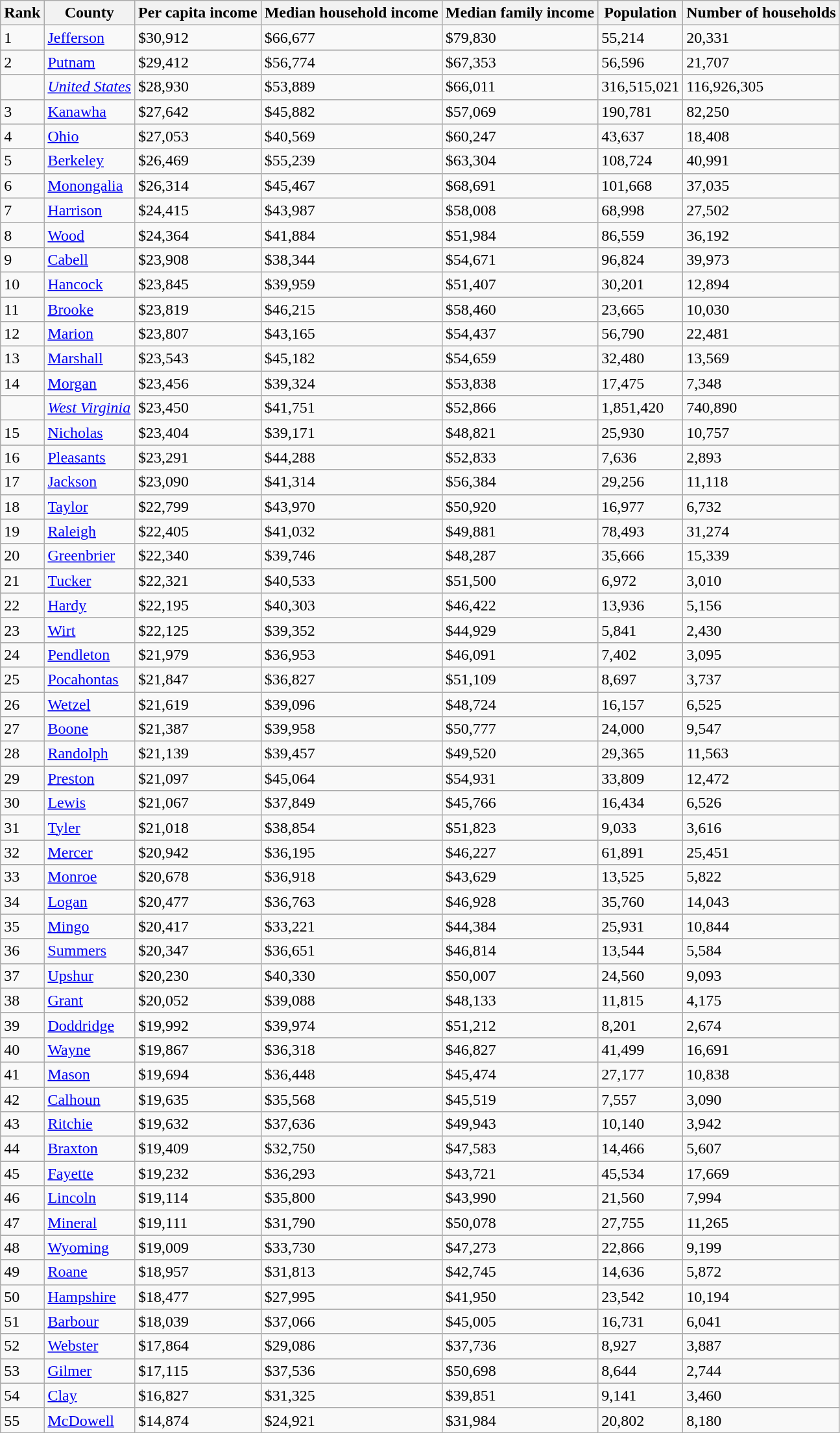<table class="wikitable sortable">
<tr>
<th>Rank</th>
<th>County</th>
<th>Per capita income</th>
<th>Median household income</th>
<th>Median family income</th>
<th>Population</th>
<th>Number of households</th>
</tr>
<tr>
<td>1</td>
<td><a href='#'>Jefferson</a></td>
<td>$30,912</td>
<td>$66,677</td>
<td>$79,830</td>
<td>55,214</td>
<td>20,331</td>
</tr>
<tr>
<td>2</td>
<td><a href='#'>Putnam</a></td>
<td>$29,412</td>
<td>$56,774</td>
<td>$67,353</td>
<td>56,596</td>
<td>21,707</td>
</tr>
<tr>
<td></td>
<td><em><a href='#'>United States</a></em></td>
<td>$28,930</td>
<td>$53,889</td>
<td>$66,011</td>
<td>316,515,021</td>
<td>116,926,305</td>
</tr>
<tr>
<td>3</td>
<td><a href='#'>Kanawha</a></td>
<td>$27,642</td>
<td>$45,882</td>
<td>$57,069</td>
<td>190,781</td>
<td>82,250</td>
</tr>
<tr>
<td>4</td>
<td><a href='#'>Ohio</a></td>
<td>$27,053</td>
<td>$40,569</td>
<td>$60,247</td>
<td>43,637</td>
<td>18,408</td>
</tr>
<tr>
<td>5</td>
<td><a href='#'>Berkeley</a></td>
<td>$26,469</td>
<td>$55,239</td>
<td>$63,304</td>
<td>108,724</td>
<td>40,991</td>
</tr>
<tr>
<td>6</td>
<td><a href='#'>Monongalia</a></td>
<td>$26,314</td>
<td>$45,467</td>
<td>$68,691</td>
<td>101,668</td>
<td>37,035</td>
</tr>
<tr>
<td>7</td>
<td><a href='#'>Harrison</a></td>
<td>$24,415</td>
<td>$43,987</td>
<td>$58,008</td>
<td>68,998</td>
<td>27,502</td>
</tr>
<tr>
<td>8</td>
<td><a href='#'>Wood</a></td>
<td>$24,364</td>
<td>$41,884</td>
<td>$51,984</td>
<td>86,559</td>
<td>36,192</td>
</tr>
<tr>
<td>9</td>
<td><a href='#'>Cabell</a></td>
<td>$23,908</td>
<td>$38,344</td>
<td>$54,671</td>
<td>96,824</td>
<td>39,973</td>
</tr>
<tr>
<td>10</td>
<td><a href='#'>Hancock</a></td>
<td>$23,845</td>
<td>$39,959</td>
<td>$51,407</td>
<td>30,201</td>
<td>12,894</td>
</tr>
<tr>
<td>11</td>
<td><a href='#'>Brooke</a></td>
<td>$23,819</td>
<td>$46,215</td>
<td>$58,460</td>
<td>23,665</td>
<td>10,030</td>
</tr>
<tr>
<td>12</td>
<td><a href='#'>Marion</a></td>
<td>$23,807</td>
<td>$43,165</td>
<td>$54,437</td>
<td>56,790</td>
<td>22,481</td>
</tr>
<tr>
<td>13</td>
<td><a href='#'>Marshall</a></td>
<td>$23,543</td>
<td>$45,182</td>
<td>$54,659</td>
<td>32,480</td>
<td>13,569</td>
</tr>
<tr>
<td>14</td>
<td><a href='#'>Morgan</a></td>
<td>$23,456</td>
<td>$39,324</td>
<td>$53,838</td>
<td>17,475</td>
<td>7,348</td>
</tr>
<tr>
<td></td>
<td><em><a href='#'>West Virginia</a></em></td>
<td>$23,450</td>
<td>$41,751</td>
<td>$52,866</td>
<td>1,851,420</td>
<td>740,890</td>
</tr>
<tr>
<td>15</td>
<td><a href='#'>Nicholas</a></td>
<td>$23,404</td>
<td>$39,171</td>
<td>$48,821</td>
<td>25,930</td>
<td>10,757</td>
</tr>
<tr>
<td>16</td>
<td><a href='#'>Pleasants</a></td>
<td>$23,291</td>
<td>$44,288</td>
<td>$52,833</td>
<td>7,636</td>
<td>2,893</td>
</tr>
<tr>
<td>17</td>
<td><a href='#'>Jackson</a></td>
<td>$23,090</td>
<td>$41,314</td>
<td>$56,384</td>
<td>29,256</td>
<td>11,118</td>
</tr>
<tr>
<td>18</td>
<td><a href='#'>Taylor</a></td>
<td>$22,799</td>
<td>$43,970</td>
<td>$50,920</td>
<td>16,977</td>
<td>6,732</td>
</tr>
<tr>
<td>19</td>
<td><a href='#'>Raleigh</a></td>
<td>$22,405</td>
<td>$41,032</td>
<td>$49,881</td>
<td>78,493</td>
<td>31,274</td>
</tr>
<tr>
<td>20</td>
<td><a href='#'>Greenbrier</a></td>
<td>$22,340</td>
<td>$39,746</td>
<td>$48,287</td>
<td>35,666</td>
<td>15,339</td>
</tr>
<tr>
<td>21</td>
<td><a href='#'>Tucker</a></td>
<td>$22,321</td>
<td>$40,533</td>
<td>$51,500</td>
<td>6,972</td>
<td>3,010</td>
</tr>
<tr>
<td>22</td>
<td><a href='#'>Hardy</a></td>
<td>$22,195</td>
<td>$40,303</td>
<td>$46,422</td>
<td>13,936</td>
<td>5,156</td>
</tr>
<tr>
<td>23</td>
<td><a href='#'>Wirt</a></td>
<td>$22,125</td>
<td>$39,352</td>
<td>$44,929</td>
<td>5,841</td>
<td>2,430</td>
</tr>
<tr>
<td>24</td>
<td><a href='#'>Pendleton</a></td>
<td>$21,979</td>
<td>$36,953</td>
<td>$46,091</td>
<td>7,402</td>
<td>3,095</td>
</tr>
<tr>
<td>25</td>
<td><a href='#'>Pocahontas</a></td>
<td>$21,847</td>
<td>$36,827</td>
<td>$51,109</td>
<td>8,697</td>
<td>3,737</td>
</tr>
<tr>
<td>26</td>
<td><a href='#'>Wetzel</a></td>
<td>$21,619</td>
<td>$39,096</td>
<td>$48,724</td>
<td>16,157</td>
<td>6,525</td>
</tr>
<tr>
<td>27</td>
<td><a href='#'>Boone</a></td>
<td>$21,387</td>
<td>$39,958</td>
<td>$50,777</td>
<td>24,000</td>
<td>9,547</td>
</tr>
<tr>
<td>28</td>
<td><a href='#'>Randolph</a></td>
<td>$21,139</td>
<td>$39,457</td>
<td>$49,520</td>
<td>29,365</td>
<td>11,563</td>
</tr>
<tr>
<td>29</td>
<td><a href='#'>Preston</a></td>
<td>$21,097</td>
<td>$45,064</td>
<td>$54,931</td>
<td>33,809</td>
<td>12,472</td>
</tr>
<tr>
<td>30</td>
<td><a href='#'>Lewis</a></td>
<td>$21,067</td>
<td>$37,849</td>
<td>$45,766</td>
<td>16,434</td>
<td>6,526</td>
</tr>
<tr>
<td>31</td>
<td><a href='#'>Tyler</a></td>
<td>$21,018</td>
<td>$38,854</td>
<td>$51,823</td>
<td>9,033</td>
<td>3,616</td>
</tr>
<tr>
<td>32</td>
<td><a href='#'>Mercer</a></td>
<td>$20,942</td>
<td>$36,195</td>
<td>$46,227</td>
<td>61,891</td>
<td>25,451</td>
</tr>
<tr>
<td>33</td>
<td><a href='#'>Monroe</a></td>
<td>$20,678</td>
<td>$36,918</td>
<td>$43,629</td>
<td>13,525</td>
<td>5,822</td>
</tr>
<tr>
<td>34</td>
<td><a href='#'>Logan</a></td>
<td>$20,477</td>
<td>$36,763</td>
<td>$46,928</td>
<td>35,760</td>
<td>14,043</td>
</tr>
<tr>
<td>35</td>
<td><a href='#'>Mingo</a></td>
<td>$20,417</td>
<td>$33,221</td>
<td>$44,384</td>
<td>25,931</td>
<td>10,844</td>
</tr>
<tr>
<td>36</td>
<td><a href='#'>Summers</a></td>
<td>$20,347</td>
<td>$36,651</td>
<td>$46,814</td>
<td>13,544</td>
<td>5,584</td>
</tr>
<tr>
<td>37</td>
<td><a href='#'>Upshur</a></td>
<td>$20,230</td>
<td>$40,330</td>
<td>$50,007</td>
<td>24,560</td>
<td>9,093</td>
</tr>
<tr>
<td>38</td>
<td><a href='#'>Grant</a></td>
<td>$20,052</td>
<td>$39,088</td>
<td>$48,133</td>
<td>11,815</td>
<td>4,175</td>
</tr>
<tr>
<td>39</td>
<td><a href='#'>Doddridge</a></td>
<td>$19,992</td>
<td>$39,974</td>
<td>$51,212</td>
<td>8,201</td>
<td>2,674</td>
</tr>
<tr>
<td>40</td>
<td><a href='#'>Wayne</a></td>
<td>$19,867</td>
<td>$36,318</td>
<td>$46,827</td>
<td>41,499</td>
<td>16,691</td>
</tr>
<tr>
<td>41</td>
<td><a href='#'>Mason</a></td>
<td>$19,694</td>
<td>$36,448</td>
<td>$45,474</td>
<td>27,177</td>
<td>10,838</td>
</tr>
<tr>
<td>42</td>
<td><a href='#'>Calhoun</a></td>
<td>$19,635</td>
<td>$35,568</td>
<td>$45,519</td>
<td>7,557</td>
<td>3,090</td>
</tr>
<tr>
<td>43</td>
<td><a href='#'>Ritchie</a></td>
<td>$19,632</td>
<td>$37,636</td>
<td>$49,943</td>
<td>10,140</td>
<td>3,942</td>
</tr>
<tr>
<td>44</td>
<td><a href='#'>Braxton</a></td>
<td>$19,409</td>
<td>$32,750</td>
<td>$47,583</td>
<td>14,466</td>
<td>5,607</td>
</tr>
<tr>
<td>45</td>
<td><a href='#'>Fayette</a></td>
<td>$19,232</td>
<td>$36,293</td>
<td>$43,721</td>
<td>45,534</td>
<td>17,669</td>
</tr>
<tr>
<td>46</td>
<td><a href='#'>Lincoln</a></td>
<td>$19,114</td>
<td>$35,800</td>
<td>$43,990</td>
<td>21,560</td>
<td>7,994</td>
</tr>
<tr>
<td>47</td>
<td><a href='#'>Mineral</a></td>
<td>$19,111</td>
<td>$31,790</td>
<td>$50,078</td>
<td>27,755</td>
<td>11,265</td>
</tr>
<tr>
<td>48</td>
<td><a href='#'>Wyoming</a></td>
<td>$19,009</td>
<td>$33,730</td>
<td>$47,273</td>
<td>22,866</td>
<td>9,199</td>
</tr>
<tr>
<td>49</td>
<td><a href='#'>Roane</a></td>
<td>$18,957</td>
<td>$31,813</td>
<td>$42,745</td>
<td>14,636</td>
<td>5,872</td>
</tr>
<tr>
<td>50</td>
<td><a href='#'>Hampshire</a></td>
<td>$18,477</td>
<td>$27,995</td>
<td>$41,950</td>
<td>23,542</td>
<td>10,194</td>
</tr>
<tr>
<td>51</td>
<td><a href='#'>Barbour</a></td>
<td>$18,039</td>
<td>$37,066</td>
<td>$45,005</td>
<td>16,731</td>
<td>6,041</td>
</tr>
<tr>
<td>52</td>
<td><a href='#'>Webster</a></td>
<td>$17,864</td>
<td>$29,086</td>
<td>$37,736</td>
<td>8,927</td>
<td>3,887</td>
</tr>
<tr>
<td>53</td>
<td><a href='#'>Gilmer</a></td>
<td>$17,115</td>
<td>$37,536</td>
<td>$50,698</td>
<td>8,644</td>
<td>2,744</td>
</tr>
<tr>
<td>54</td>
<td><a href='#'>Clay</a></td>
<td>$16,827</td>
<td>$31,325</td>
<td>$39,851</td>
<td>9,141</td>
<td>3,460</td>
</tr>
<tr>
<td>55</td>
<td><a href='#'>McDowell</a></td>
<td>$14,874</td>
<td>$24,921</td>
<td>$31,984</td>
<td>20,802</td>
<td>8,180</td>
</tr>
</table>
